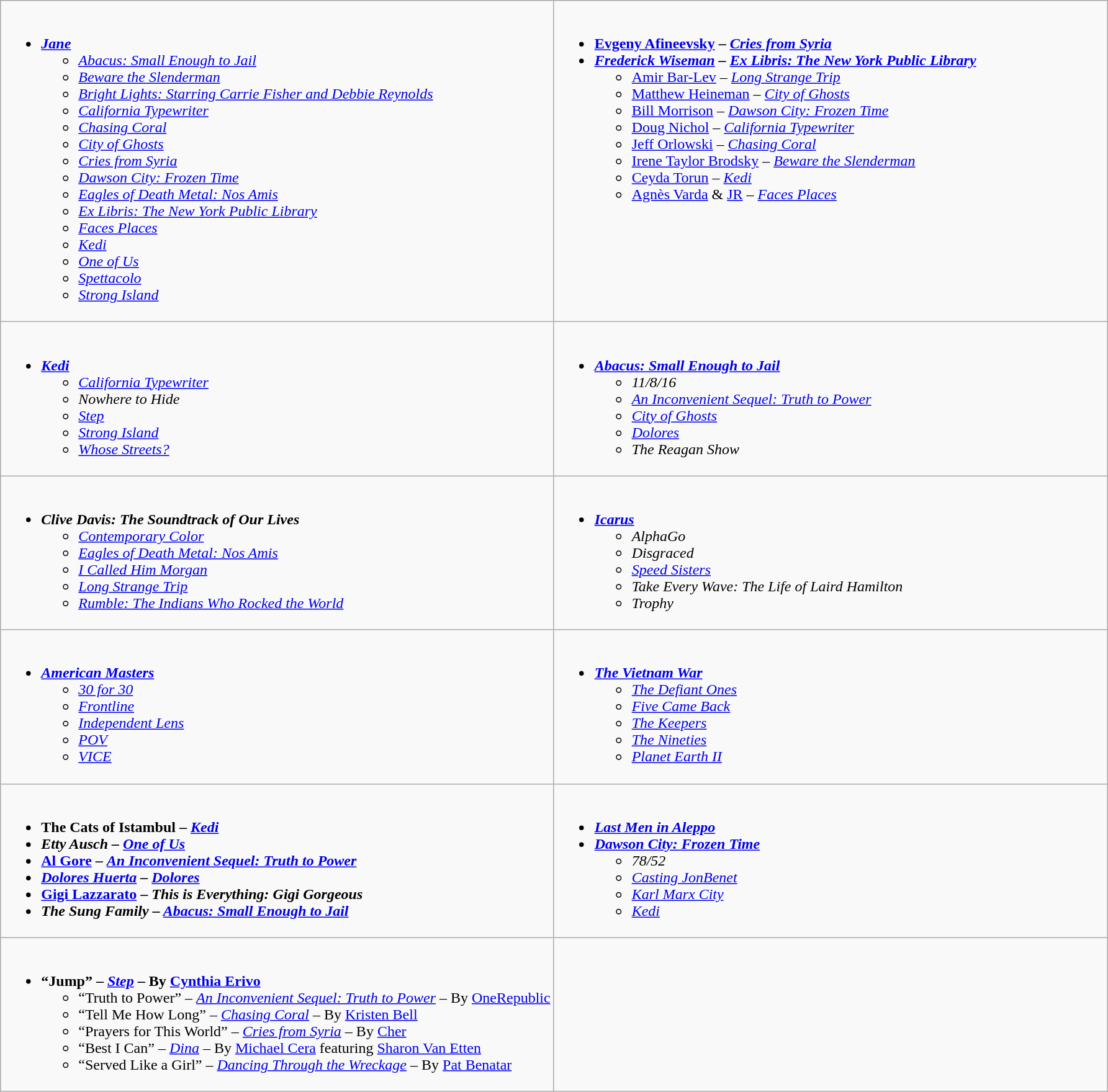<table class=wikitable>
<tr>
<td valign="top" width="50%"><br><ul><li><strong><em><a href='#'>Jane</a></em></strong><ul><li><em><a href='#'>Abacus: Small Enough to Jail</a></em></li><li><em><a href='#'>Beware the Slenderman</a></em></li><li><em><a href='#'>Bright Lights: Starring Carrie Fisher and Debbie Reynolds</a></em></li><li><em><a href='#'>California Typewriter</a></em></li><li><em><a href='#'>Chasing Coral</a></em></li><li><em><a href='#'>City of Ghosts</a></em></li><li><em><a href='#'>Cries from Syria</a></em></li><li><em><a href='#'>Dawson City: Frozen Time</a></em></li><li><em><a href='#'>Eagles of Death Metal: Nos Amis</a></em></li><li><em><a href='#'>Ex Libris: The New York Public Library</a></em></li><li><em><a href='#'>Faces Places</a></em></li><li><em><a href='#'>Kedi</a></em></li><li><em><a href='#'>One of Us</a></em></li><li><em><a href='#'>Spettacolo</a></em></li><li><em><a href='#'>Strong Island</a></em></li></ul></li></ul></td>
<td valign="top" width="50%"><br><ul><li><strong><a href='#'>Evgeny Afineevsky</a> – <em><a href='#'>Cries from Syria</a><strong><em></li><li></strong><a href='#'>Frederick Wiseman</a> – </em><a href='#'>Ex Libris: The New York Public Library</a></em></strong><ul><li><a href='#'>Amir Bar-Lev</a> – <em><a href='#'>Long Strange Trip</a></em></li><li><a href='#'>Matthew Heineman</a> – <em><a href='#'>City of Ghosts</a></em></li><li><a href='#'>Bill Morrison</a> – <em><a href='#'>Dawson City: Frozen Time</a></em></li><li><a href='#'>Doug Nichol</a> – <em><a href='#'>California Typewriter</a></em></li><li><a href='#'>Jeff Orlowski</a> – <em><a href='#'>Chasing Coral</a></em></li><li><a href='#'>Irene Taylor Brodsky</a> – <em><a href='#'>Beware the Slenderman</a></em></li><li><a href='#'>Ceyda Torun</a> – <em><a href='#'>Kedi</a></em></li><li><a href='#'>Agnès Varda</a> & <a href='#'>JR</a> – <em><a href='#'>Faces Places</a></em></li></ul></li></ul></td>
</tr>
<tr>
<td valign="top" width="50%"><br><ul><li><strong><em><a href='#'>Kedi</a></em></strong><ul><li><em><a href='#'>California Typewriter</a></em></li><li><em>Nowhere to Hide</em></li><li><em><a href='#'>Step</a></em></li><li><em><a href='#'>Strong Island</a></em></li><li><em><a href='#'>Whose Streets?</a></em></li></ul></li></ul></td>
<td valign="top" width="50%"><br><ul><li><strong><em><a href='#'>Abacus: Small Enough to Jail</a></em></strong><ul><li><em>11/8/16</em></li><li><em><a href='#'>An Inconvenient Sequel: Truth to Power</a></em></li><li><em><a href='#'>City of Ghosts</a></em></li><li><em><a href='#'>Dolores</a></em></li><li><em>The Reagan Show</em></li></ul></li></ul></td>
</tr>
<tr>
<td valign="top" width="50%"><br><ul><li><strong><em>Clive Davis: The Soundtrack of Our Lives</em></strong><ul><li><em><a href='#'>Contemporary Color</a></em></li><li><em><a href='#'>Eagles of Death Metal: Nos Amis</a></em></li><li><em><a href='#'>I Called Him Morgan</a></em></li><li><em><a href='#'>Long Strange Trip</a></em></li><li><em><a href='#'>Rumble: The Indians Who Rocked the World</a></em></li></ul></li></ul></td>
<td valign="top" width="50%"><br><ul><li><strong><em><a href='#'>Icarus</a></em></strong><ul><li><em>AlphaGo</em></li><li><em>Disgraced</em></li><li><em><a href='#'>Speed Sisters</a></em></li><li><em>Take Every Wave: The Life of Laird Hamilton</em></li><li><em>Trophy</em></li></ul></li></ul></td>
</tr>
<tr>
<td valign="top" width="50%"><br><ul><li><strong><em><a href='#'>American Masters</a></em></strong><ul><li><em><a href='#'>30 for 30</a></em></li><li><em><a href='#'>Frontline</a></em></li><li><em><a href='#'>Independent Lens</a></em></li><li><em><a href='#'>POV</a></em></li><li><em><a href='#'>VICE</a></em></li></ul></li></ul></td>
<td valign="top" width="50%"><br><ul><li><strong><em><a href='#'>The Vietnam War</a></em></strong><ul><li><em><a href='#'>The Defiant Ones</a></em></li><li><em><a href='#'>Five Came Back</a></em></li><li><em><a href='#'>The Keepers</a></em></li><li><em><a href='#'>The Nineties</a></em></li><li><em><a href='#'>Planet Earth II</a></em></li></ul></li></ul></td>
</tr>
<tr>
<td valign="top" width="50%"><br><ul><li><strong>The Cats of Istambul – <em><a href='#'>Kedi</a><strong><em></li><li></strong>Etty Ausch – </em><a href='#'>One of Us</a></em></strong></li><li><strong><a href='#'>Al Gore</a> – <em><a href='#'>An Inconvenient Sequel: Truth to Power</a><strong><em></li><li></strong><a href='#'>Dolores Huerta</a> – </em><a href='#'>Dolores</a></em></strong></li><li><strong><a href='#'>Gigi Lazzarato</a> – <em>This is Everything: Gigi Gorgeous<strong><em></li><li></strong>The Sung Family – </em><a href='#'>Abacus: Small Enough to Jail</a></em></strong></li></ul></td>
<td valign="top" width="50%"><br><ul><li><strong><em><a href='#'>Last Men in Aleppo</a></em></strong></li><li><strong><em><a href='#'>Dawson City: Frozen Time</a></em></strong><ul><li><em>78/52</em></li><li><em><a href='#'>Casting JonBenet</a></em></li><li><em><a href='#'>Karl Marx City</a></em></li><li><em><a href='#'>Kedi</a></em></li></ul></li></ul></td>
</tr>
<tr>
<td valign="top" width="50%"><br><ul><li><strong>“Jump” – <em><a href='#'>Step</a></em> – By <a href='#'>Cynthia Erivo</a></strong><ul><li>“Truth to Power” – <em><a href='#'>An Inconvenient Sequel: Truth to Power</a></em> – By <a href='#'>OneRepublic</a></li><li>“Tell Me How Long” – <em><a href='#'>Chasing Coral</a></em> – By <a href='#'>Kristen Bell</a></li><li>“Prayers for This World” – <em><a href='#'>Cries from Syria</a></em> – By <a href='#'>Cher</a></li><li>“Best I Can” – <em><a href='#'>Dina</a></em> – By <a href='#'>Michael Cera</a> featuring <a href='#'>Sharon Van Etten</a></li><li>“Served Like a Girl” – <em><a href='#'>Dancing Through the Wreckage</a></em> – By <a href='#'>Pat Benatar</a></li></ul></li></ul></td>
</tr>
</table>
